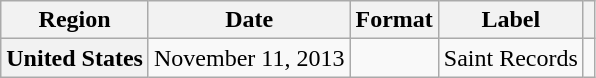<table class="wikitable plainrowheaders">
<tr>
<th scope="col">Region</th>
<th scope="col">Date</th>
<th scope="col">Format</th>
<th scope="col">Label</th>
<th scope="col"></th>
</tr>
<tr>
<th scope="row">United States</th>
<td>November 11, 2013</td>
<td></td>
<td>Saint Records</td>
<td align="center"></td>
</tr>
</table>
